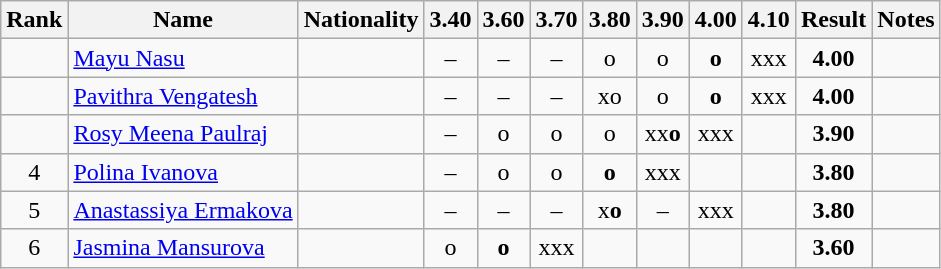<table class="wikitable sortable" style="text-align:center">
<tr>
<th>Rank</th>
<th>Name</th>
<th>Nationality</th>
<th>3.40</th>
<th>3.60</th>
<th>3.70</th>
<th>3.80</th>
<th>3.90</th>
<th>4.00</th>
<th>4.10</th>
<th>Result</th>
<th>Notes</th>
</tr>
<tr>
<td></td>
<td align=left><a href='#'>Mayu Nasu</a></td>
<td align=left></td>
<td>–</td>
<td>–</td>
<td>–</td>
<td>o</td>
<td>o</td>
<td><strong>o</strong></td>
<td>xxx</td>
<td><strong>4.00</strong></td>
<td></td>
</tr>
<tr>
<td></td>
<td align=left><a href='#'>Pavithra Vengatesh</a></td>
<td align=left></td>
<td>–</td>
<td>–</td>
<td>–</td>
<td>xo</td>
<td>o</td>
<td><strong>o</strong></td>
<td>xxx</td>
<td><strong>4.00</strong></td>
<td></td>
</tr>
<tr>
<td></td>
<td align=left><a href='#'>Rosy Meena Paulraj</a></td>
<td align=left></td>
<td>–</td>
<td>o</td>
<td>o</td>
<td>o</td>
<td>xx<strong>o</strong></td>
<td>xxx</td>
<td></td>
<td><strong>3.90</strong></td>
<td></td>
</tr>
<tr>
<td>4</td>
<td align=left><a href='#'>Polina Ivanova</a></td>
<td align=left></td>
<td>–</td>
<td>o</td>
<td>o</td>
<td><strong>o</strong></td>
<td>xxx</td>
<td></td>
<td></td>
<td><strong>3.80</strong></td>
<td></td>
</tr>
<tr>
<td>5</td>
<td align=left><a href='#'>Anastassiya Ermakova</a></td>
<td align=left></td>
<td>–</td>
<td>–</td>
<td>–</td>
<td>x<strong>o</strong></td>
<td>–</td>
<td>xxx</td>
<td></td>
<td><strong>3.80</strong></td>
<td></td>
</tr>
<tr>
<td>6</td>
<td align=left><a href='#'>Jasmina Mansurova</a></td>
<td align=left></td>
<td>o</td>
<td><strong>o</strong></td>
<td>xxx</td>
<td></td>
<td></td>
<td></td>
<td></td>
<td><strong>3.60</strong></td>
<td></td>
</tr>
</table>
